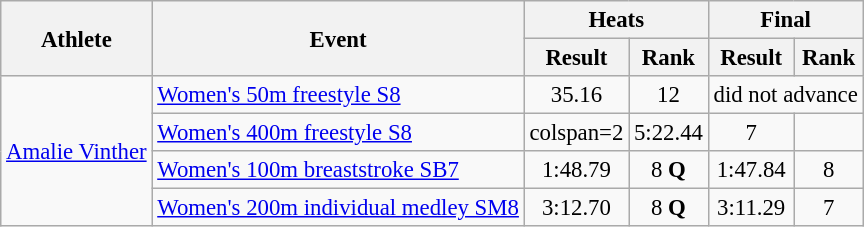<table class=wikitable style="font-size:95%">
<tr>
<th rowspan="2">Athlete</th>
<th rowspan="2">Event</th>
<th colspan="2">Heats</th>
<th colspan="2">Final</th>
</tr>
<tr>
<th>Result</th>
<th>Rank</th>
<th>Result</th>
<th>Rank</th>
</tr>
<tr align=center>
<td align=left rowspan=4><a href='#'>Amalie Vinther</a></td>
<td align=left><a href='#'>Women's 50m freestyle S8</a></td>
<td>35.16</td>
<td>12</td>
<td colspan=2>did not advance</td>
</tr>
<tr align=center>
<td align=left><a href='#'>Women's 400m freestyle S8</a></td>
<td>colspan=2 </td>
<td>5:22.44</td>
<td>7</td>
</tr>
<tr align=center>
<td align=left><a href='#'>Women's 100m breaststroke SB7</a></td>
<td>1:48.79</td>
<td>8 <strong>Q</strong></td>
<td>1:47.84</td>
<td>8</td>
</tr>
<tr align=center>
<td align=left><a href='#'>Women's 200m individual medley SM8</a></td>
<td>3:12.70</td>
<td>8 <strong>Q</strong></td>
<td>3:11.29</td>
<td>7</td>
</tr>
</table>
